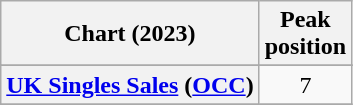<table class="wikitable plainrowheaders" style="text-align:center">
<tr>
<th>Chart (2023)</th>
<th>Peak<br>position</th>
</tr>
<tr>
</tr>
<tr>
<th scope="row"><a href='#'>UK Singles Sales</a> (<a href='#'>OCC</a>)</th>
<td>7</td>
</tr>
<tr>
</tr>
</table>
